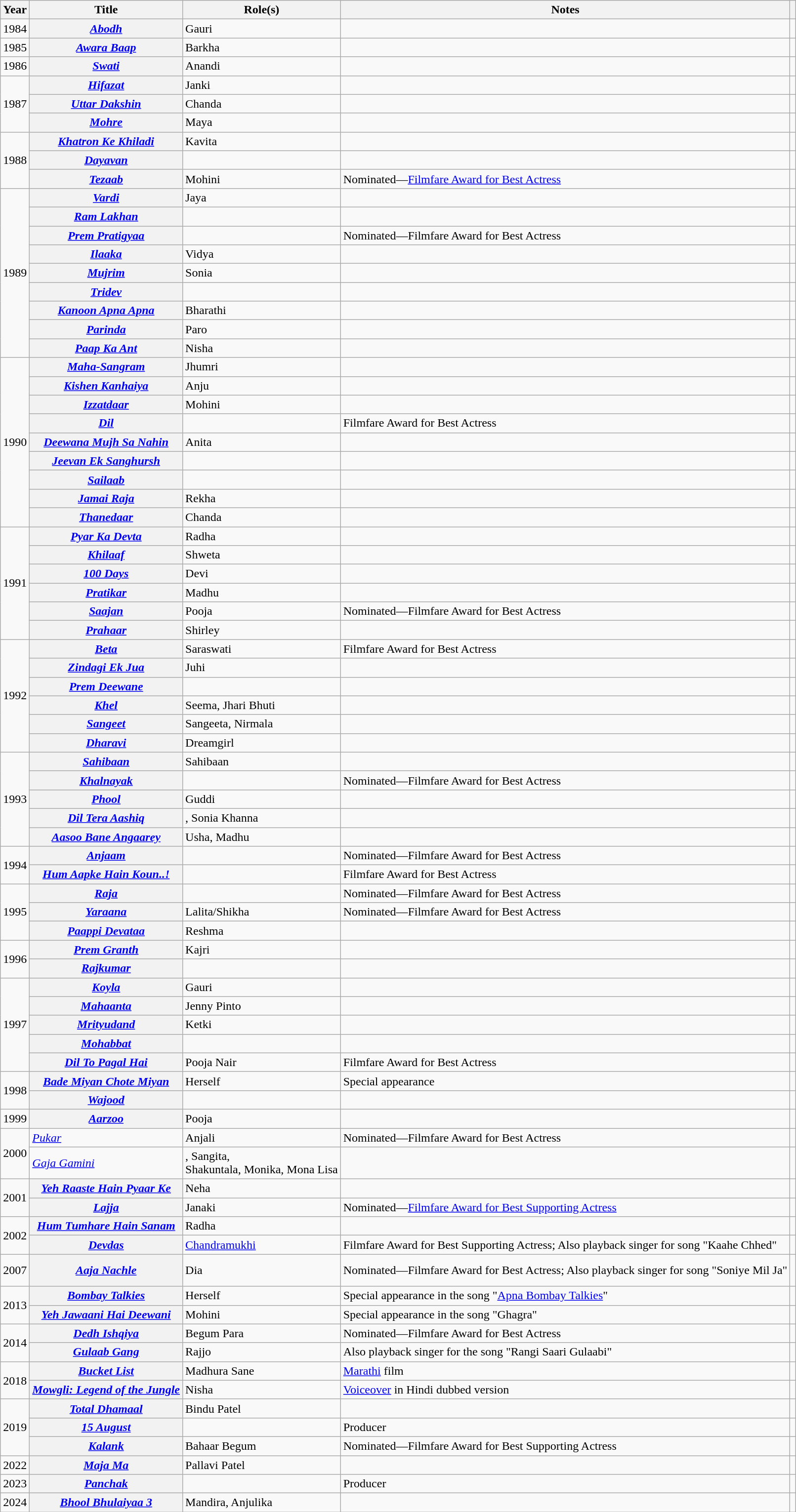<table class="wikitable sortable plainrowheaders sortable" style="margin-right: 0;">
<tr>
<th scope="col">Year</th>
<th scope="col">Title</th>
<th scope="col">Role(s)</th>
<th scope="col" class="unsortable">Notes</th>
<th scope="col" class="unsortable"></th>
</tr>
<tr>
<td>1984</td>
<th scope="row"><em><a href='#'>Abodh</a></em></th>
<td>Gauri</td>
<td></td>
<td style="text-align:center;"></td>
</tr>
<tr>
<td>1985</td>
<th scope="row"><em><a href='#'>Awara Baap</a></em></th>
<td>Barkha</td>
<td></td>
<td style="text-align:center;"></td>
</tr>
<tr>
<td>1986</td>
<th scope="row"><em><a href='#'>Swati</a></em></th>
<td>Anandi</td>
<td></td>
<td style="text-align:center;"></td>
</tr>
<tr>
<td rowspan="3">1987</td>
<th scope="row"><em><a href='#'>Hifazat</a></em></th>
<td>Janki</td>
<td></td>
<td style="text-align:center;"></td>
</tr>
<tr>
<th scope="row"><em><a href='#'>Uttar Dakshin</a></em></th>
<td>Chanda</td>
<td></td>
<td style="text-align:center;"></td>
</tr>
<tr>
<th scope="row"><em><a href='#'>Mohre</a></em></th>
<td>Maya</td>
<td></td>
<td style="text-align:center;"></td>
</tr>
<tr>
<td rowspan="3">1988</td>
<th scope="row"><em><a href='#'>Khatron Ke Khiladi</a></em></th>
<td>Kavita</td>
<td></td>
<td style="text-align:center;"></td>
</tr>
<tr>
<th scope="row"><em><a href='#'>Dayavan</a></em></th>
<td></td>
<td></td>
<td style="text-align:center;"></td>
</tr>
<tr>
<th scope="row"><em><a href='#'>Tezaab</a></em></th>
<td>Mohini</td>
<td>Nominated—<a href='#'>Filmfare Award for Best Actress</a></td>
<td style="text-align:center;"></td>
</tr>
<tr>
<td rowspan="9">1989</td>
<th scope="row"><em><a href='#'>Vardi</a></em></th>
<td>Jaya</td>
<td></td>
<td style="text-align:center;"></td>
</tr>
<tr>
<th scope="row"><em><a href='#'>Ram Lakhan</a></em></th>
<td></td>
<td></td>
<td style="text-align:center;"></td>
</tr>
<tr>
<th scope="row"><em><a href='#'>Prem Pratigyaa</a></em></th>
<td></td>
<td>Nominated—Filmfare Award for Best Actress</td>
<td style="text-align:center;"><br></td>
</tr>
<tr>
<th scope="row"><em><a href='#'>Ilaaka</a></em></th>
<td>Vidya</td>
<td></td>
<td style="text-align:center;"></td>
</tr>
<tr>
<th scope="row"><em><a href='#'>Mujrim</a></em></th>
<td>Sonia</td>
<td></td>
<td style="text-align:center;"></td>
</tr>
<tr>
<th scope="row"><em><a href='#'>Tridev</a></em></th>
<td></td>
<td></td>
<td style="text-align:center;"></td>
</tr>
<tr>
<th scope="row"><em><a href='#'>Kanoon Apna Apna</a></em></th>
<td>Bharathi</td>
<td></td>
<td style="text-align:center;"></td>
</tr>
<tr>
<th scope="row"><em><a href='#'>Parinda</a></em></th>
<td>Paro</td>
<td></td>
<td style="text-align:center;"></td>
</tr>
<tr>
<th scope="row"><em><a href='#'>Paap Ka Ant</a></em></th>
<td>Nisha</td>
<td></td>
<td style="text-align:center;"></td>
</tr>
<tr>
<td rowspan="9">1990</td>
<th scope="row"><em><a href='#'>Maha-Sangram</a></em></th>
<td>Jhumri</td>
<td></td>
<td style="text-align:center;"></td>
</tr>
<tr>
<th scope="row"><em><a href='#'>Kishen Kanhaiya</a></em></th>
<td>Anju</td>
<td></td>
<td style="text-align:center;"></td>
</tr>
<tr>
<th scope="row"><em><a href='#'>Izzatdaar</a></em></th>
<td>Mohini</td>
<td></td>
<td style="text-align:center;"></td>
</tr>
<tr>
<th scope="row"><em><a href='#'>Dil</a></em></th>
<td></td>
<td>Filmfare Award for Best Actress</td>
<td style="text-align:center;"><br></td>
</tr>
<tr>
<th scope="row"><em><a href='#'>Deewana Mujh Sa Nahin</a></em></th>
<td>Anita</td>
<td></td>
<td style="text-align:center;"></td>
</tr>
<tr>
<th scope="row"><em><a href='#'>Jeevan Ek Sanghursh</a></em></th>
<td></td>
<td></td>
<td style="text-align:center;"></td>
</tr>
<tr>
<th scope="row"><em><a href='#'>Sailaab</a></em></th>
<td></td>
<td></td>
<td style="text-align:center;"></td>
</tr>
<tr>
<th scope="row"><em><a href='#'>Jamai Raja</a></em></th>
<td>Rekha</td>
<td></td>
<td style="text-align:center;"></td>
</tr>
<tr>
<th scope="row"><em><a href='#'>Thanedaar</a></em></th>
<td>Chanda</td>
<td></td>
<td style="text-align:center;"></td>
</tr>
<tr>
<td rowspan="6">1991</td>
<th scope="row"><em><a href='#'>Pyar Ka Devta</a></em></th>
<td>Radha</td>
<td></td>
<td style="text-align:center;"></td>
</tr>
<tr>
<th scope="row"><em><a href='#'>Khilaaf</a></em></th>
<td>Shweta</td>
<td></td>
<td style="text-align:center;"></td>
</tr>
<tr>
<th scope="row"><em><a href='#'>100 Days</a></em></th>
<td>Devi</td>
<td></td>
<td style="text-align:center;"></td>
</tr>
<tr>
<th scope="row"><em><a href='#'>Pratikar</a></em></th>
<td>Madhu</td>
<td></td>
<td style="text-align:center;"></td>
</tr>
<tr>
<th scope="row"><em><a href='#'>Saajan</a></em></th>
<td>Pooja</td>
<td>Nominated—Filmfare Award for Best Actress</td>
<td style="text-align:center;"><br></td>
</tr>
<tr>
<th scope="row"><em><a href='#'>Prahaar</a></em></th>
<td>Shirley</td>
<td></td>
<td style="text-align:center;"></td>
</tr>
<tr>
<td rowspan="6">1992</td>
<th scope="row"><em><a href='#'>Beta</a></em></th>
<td>Saraswati</td>
<td>Filmfare Award for Best Actress</td>
<td style="text-align:center;"><br></td>
</tr>
<tr>
<th scope="row"><em><a href='#'>Zindagi Ek Jua</a></em></th>
<td>Juhi</td>
<td></td>
<td style="text-align:center;"></td>
</tr>
<tr>
<th scope="row"><em><a href='#'>Prem Deewane</a></em></th>
<td></td>
<td></td>
<td style="text-align:center;"></td>
</tr>
<tr>
<th scope="row"><em><a href='#'>Khel</a></em></th>
<td>Seema, Jhari Bhuti</td>
<td></td>
<td style="text-align:center;"></td>
</tr>
<tr>
<th scope="row"><em><a href='#'>Sangeet</a></em></th>
<td>Sangeeta, Nirmala</td>
<td></td>
<td style="text-align:center;"></td>
</tr>
<tr>
<th scope="row"><em><a href='#'>Dharavi</a></em></th>
<td>Dreamgirl</td>
<td></td>
<td style="text-align:center;"></td>
</tr>
<tr>
<td rowspan="5">1993</td>
<th scope="row"><em><a href='#'>Sahibaan</a></em></th>
<td>Sahibaan</td>
<td></td>
<td style="text-align:center;"></td>
</tr>
<tr>
<th scope="row"><em><a href='#'>Khalnayak</a></em></th>
<td></td>
<td>Nominated—Filmfare Award for Best Actress</td>
<td style="text-align:center;"><br></td>
</tr>
<tr>
<th scope="row"><em><a href='#'>Phool</a></em></th>
<td>Guddi</td>
<td></td>
<td style="text-align:center;"></td>
</tr>
<tr>
<th scope="row"><em><a href='#'>Dil Tera Aashiq</a></em></th>
<td>, Sonia Khanna</td>
<td></td>
<td style="text-align:center;"></td>
</tr>
<tr>
<th scope="row"><em><a href='#'>Aasoo Bane Angaarey</a></em></th>
<td>Usha, Madhu</td>
<td></td>
<td style="text-align:center;"></td>
</tr>
<tr>
<td rowspan="2">1994</td>
<th scope="row"><em><a href='#'>Anjaam</a></em></th>
<td></td>
<td>Nominated—Filmfare Award for Best Actress</td>
<td style="text-align:center;"><br></td>
</tr>
<tr>
<th scope="row"><em><a href='#'>Hum Aapke Hain Koun..!</a></em></th>
<td></td>
<td>Filmfare Award for Best Actress</td>
<td style="text-align:center;"><br></td>
</tr>
<tr>
<td rowspan="3">1995</td>
<th scope="row"><em><a href='#'>Raja</a></em></th>
<td></td>
<td>Nominated—Filmfare Award for Best Actress</td>
<td style="text-align:center;"><br></td>
</tr>
<tr>
<th scope="row"><em><a href='#'>Yaraana</a></em></th>
<td>Lalita/Shikha</td>
<td>Nominated—Filmfare Award for Best Actress</td>
<td style="text-align:center;"><br></td>
</tr>
<tr>
<th scope="row"><em><a href='#'>Paappi Devataa</a></em></th>
<td>Reshma</td>
<td></td>
<td style="text-align:center;"></td>
</tr>
<tr>
<td rowspan="2">1996</td>
<th scope="row"><em><a href='#'>Prem Granth</a></em></th>
<td>Kajri</td>
<td></td>
<td style="text-align:center;"></td>
</tr>
<tr>
<th scope="row"><em><a href='#'>Rajkumar</a></em></th>
<td></td>
<td></td>
<td style="text-align:center;"></td>
</tr>
<tr>
<td rowspan="5">1997</td>
<th scope="row"><em><a href='#'>Koyla</a></em></th>
<td>Gauri</td>
<td></td>
<td style="text-align:center;"></td>
</tr>
<tr>
<th scope="row"><em><a href='#'>Mahaanta</a></em></th>
<td>Jenny Pinto</td>
<td></td>
<td style="text-align:center;"></td>
</tr>
<tr>
<th scope="row"><em><a href='#'>Mrityudand</a></em></th>
<td>Ketki</td>
<td></td>
<td style="text-align:center;"></td>
</tr>
<tr>
<th scope="row"><em><a href='#'>Mohabbat</a></em></th>
<td></td>
<td></td>
<td style="text-align:center;"></td>
</tr>
<tr>
<th scope="row"><em><a href='#'>Dil To Pagal Hai</a></em></th>
<td>Pooja Nair</td>
<td>Filmfare Award for Best Actress</td>
<td style="text-align:center;"><br></td>
</tr>
<tr>
<td rowspan="2">1998</td>
<th scope="row"><em><a href='#'>Bade Miyan Chote Miyan</a></em></th>
<td>Herself</td>
<td>Special appearance</td>
<td style="text-align:center;"></td>
</tr>
<tr>
<th scope="row"><em><a href='#'>Wajood</a></em></th>
<td></td>
<td></td>
<td style="text-align:center;"></td>
</tr>
<tr>
<td>1999</td>
<th scope="row"><em><a href='#'>Aarzoo</a></em></th>
<td>Pooja</td>
<td></td>
<td style="text-align:center;"></td>
</tr>
<tr>
<td rowspan="2">2000</td>
<td><em><a href='#'>Pukar</a></em></td>
<td>Anjali</td>
<td>Nominated—Filmfare Award for Best Actress</td>
<td><br></td>
</tr>
<tr>
<td><em><a href='#'>Gaja Gamini</a></em></td>
<td>, Sangita,<br>Shakuntala, Monika, Mona Lisa</td>
<td></td>
<td></td>
</tr>
<tr>
<td rowspan="2">2001</td>
<th scope="row"><em><a href='#'>Yeh Raaste Hain Pyaar Ke</a></em></th>
<td>Neha</td>
<td></td>
<td style="text-align:center;"></td>
</tr>
<tr>
<th scope="row"><em><a href='#'>Lajja</a></em></th>
<td>Janaki</td>
<td>Nominated—<a href='#'>Filmfare Award for Best Supporting Actress</a></td>
<td style="text-align:center;"><br></td>
</tr>
<tr>
<td rowspan="2">2002</td>
<th scope="row"><em><a href='#'>Hum Tumhare Hain Sanam</a></em></th>
<td>Radha</td>
<td></td>
<td style="text-align:center;"></td>
</tr>
<tr>
<th scope="row"><em><a href='#'>Devdas</a></em></th>
<td><a href='#'>Chandramukhi</a></td>
<td>Filmfare Award for Best Supporting Actress; Also playback singer for song "Kaahe Chhed"</td>
<td style="text-align:center;"><br></td>
</tr>
<tr>
<td>2007</td>
<th scope="row"><em><a href='#'>Aaja Nachle</a></em></th>
<td>Dia</td>
<td>Nominated—Filmfare Award for Best Actress; Also playback singer for song "Soniye Mil Ja"</td>
<td style="text-align:center;"><br><br></td>
</tr>
<tr>
<td rowspan="2">2013</td>
<th scope="row"><em><a href='#'>Bombay Talkies</a></em></th>
<td>Herself</td>
<td>Special appearance in the song "<a href='#'>Apna Bombay Talkies</a>"</td>
<td style="text-align:center;"></td>
</tr>
<tr>
<th scope="row"><em><a href='#'>Yeh Jawaani Hai Deewani</a></em></th>
<td>Mohini</td>
<td>Special appearance in the song "Ghagra"</td>
<td style="text-align:center;"></td>
</tr>
<tr>
<td rowspan="2">2014</td>
<th scope="row"><em><a href='#'>Dedh Ishqiya</a></em></th>
<td>Begum Para</td>
<td>Nominated—Filmfare Award for Best Actress</td>
<td style="text-align:center;"><br></td>
</tr>
<tr>
<th scope="row"><em><a href='#'>Gulaab Gang</a></em></th>
<td>Rajjo</td>
<td>Also playback singer for the song "Rangi Saari Gulaabi"</td>
<td style="text-align:center;"><br></td>
</tr>
<tr>
<td rowspan="2">2018</td>
<th scope="row"><em><a href='#'>Bucket List</a></em></th>
<td>Madhura Sane</td>
<td><a href='#'>Marathi</a> film</td>
<td style="text-align:center;"></td>
</tr>
<tr>
<th scope="row"><em><a href='#'>Mowgli: Legend of the Jungle</a></em></th>
<td>Nisha</td>
<td><a href='#'>Voiceover</a> in Hindi dubbed version</td>
<td style="text-align:center;"></td>
</tr>
<tr>
<td rowspan="3">2019</td>
<th scope="row"><em><a href='#'>Total Dhamaal</a></em></th>
<td>Bindu Patel</td>
<td></td>
<td style="text-align:center;"></td>
</tr>
<tr>
<th scope="row"><em><a href='#'>15 August</a></em></th>
<td></td>
<td>Producer</td>
<td style="text-align:center;"></td>
</tr>
<tr>
<th scope="row"><em><a href='#'>Kalank</a></em></th>
<td>Bahaar Begum</td>
<td>Nominated—Filmfare Award for Best Supporting Actress</td>
<td style="text-align:center;"></td>
</tr>
<tr>
<td>2022</td>
<th scope="row"><em><a href='#'>Maja Ma</a></em></th>
<td>Pallavi Patel</td>
<td></td>
<td style="text-align:center;"></td>
</tr>
<tr>
<td>2023</td>
<th scope="row"><em><a href='#'>Panchak</a></em></th>
<td></td>
<td>Producer</td>
<td style="text-align:center;"></td>
</tr>
<tr>
<td>2024</td>
<th scope="row"><em><a href='#'>Bhool Bhulaiyaa 3</a></em></th>
<td>Mandira, Anjulika</td>
<td></td>
<td style="text-align:center;"></td>
</tr>
</table>
